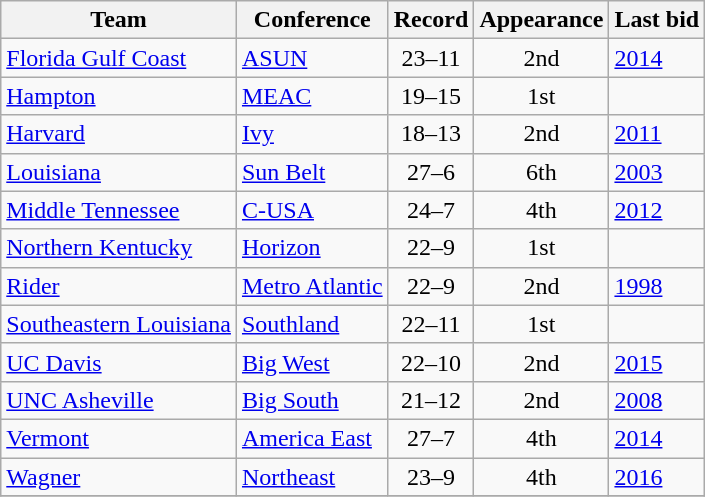<table class="wikitable sortable" style="text-align: center;">
<tr>
<th>Team</th>
<th>Conference</th>
<th>Record</th>
<th data-sort-type="number">Appearance</th>
<th>Last bid</th>
</tr>
<tr>
<td align=left><a href='#'>Florida Gulf Coast</a></td>
<td align=left><a href='#'>ASUN</a></td>
<td>23–11</td>
<td>2nd</td>
<td align=left><a href='#'>2014</a></td>
</tr>
<tr>
<td align=left><a href='#'>Hampton</a></td>
<td align=left><a href='#'>MEAC</a></td>
<td>19–15</td>
<td>1st</td>
<td align=left></td>
</tr>
<tr>
<td align=left><a href='#'>Harvard</a></td>
<td align=left><a href='#'>Ivy</a></td>
<td>18–13</td>
<td>2nd</td>
<td align=left><a href='#'>2011</a></td>
</tr>
<tr>
<td align=left><a href='#'>Louisiana</a></td>
<td align=left><a href='#'>Sun Belt</a></td>
<td>27–6</td>
<td>6th</td>
<td align=left><a href='#'>2003</a></td>
</tr>
<tr>
<td align=left><a href='#'>Middle Tennessee</a></td>
<td align=left><a href='#'>C-USA</a></td>
<td>24–7</td>
<td>4th</td>
<td align=left><a href='#'>2012</a></td>
</tr>
<tr>
<td align=left><a href='#'>Northern Kentucky</a></td>
<td align=left><a href='#'>Horizon</a></td>
<td>22–9</td>
<td>1st</td>
<td align=left></td>
</tr>
<tr>
<td align=left><a href='#'>Rider</a></td>
<td align=left><a href='#'>Metro Atlantic</a></td>
<td>22–9</td>
<td>2nd</td>
<td align=left><a href='#'>1998</a></td>
</tr>
<tr>
<td align=left><a href='#'>Southeastern Louisiana</a></td>
<td align=left><a href='#'>Southland</a></td>
<td>22–11</td>
<td>1st</td>
<td align=left></td>
</tr>
<tr>
<td align=left><a href='#'>UC Davis</a></td>
<td align=left><a href='#'>Big West</a></td>
<td>22–10</td>
<td>2nd</td>
<td align=left><a href='#'>2015</a></td>
</tr>
<tr>
<td align=left><a href='#'>UNC Asheville</a></td>
<td align=left><a href='#'>Big South</a></td>
<td>21–12</td>
<td>2nd</td>
<td align=left><a href='#'>2008</a></td>
</tr>
<tr>
<td align=left><a href='#'>Vermont</a></td>
<td align=left><a href='#'>America East</a></td>
<td>27–7</td>
<td>4th</td>
<td align=left><a href='#'>2014</a></td>
</tr>
<tr>
<td align=left><a href='#'>Wagner</a></td>
<td align=left><a href='#'>Northeast</a></td>
<td>23–9</td>
<td>4th</td>
<td align=left><a href='#'>2016</a></td>
</tr>
<tr>
</tr>
</table>
